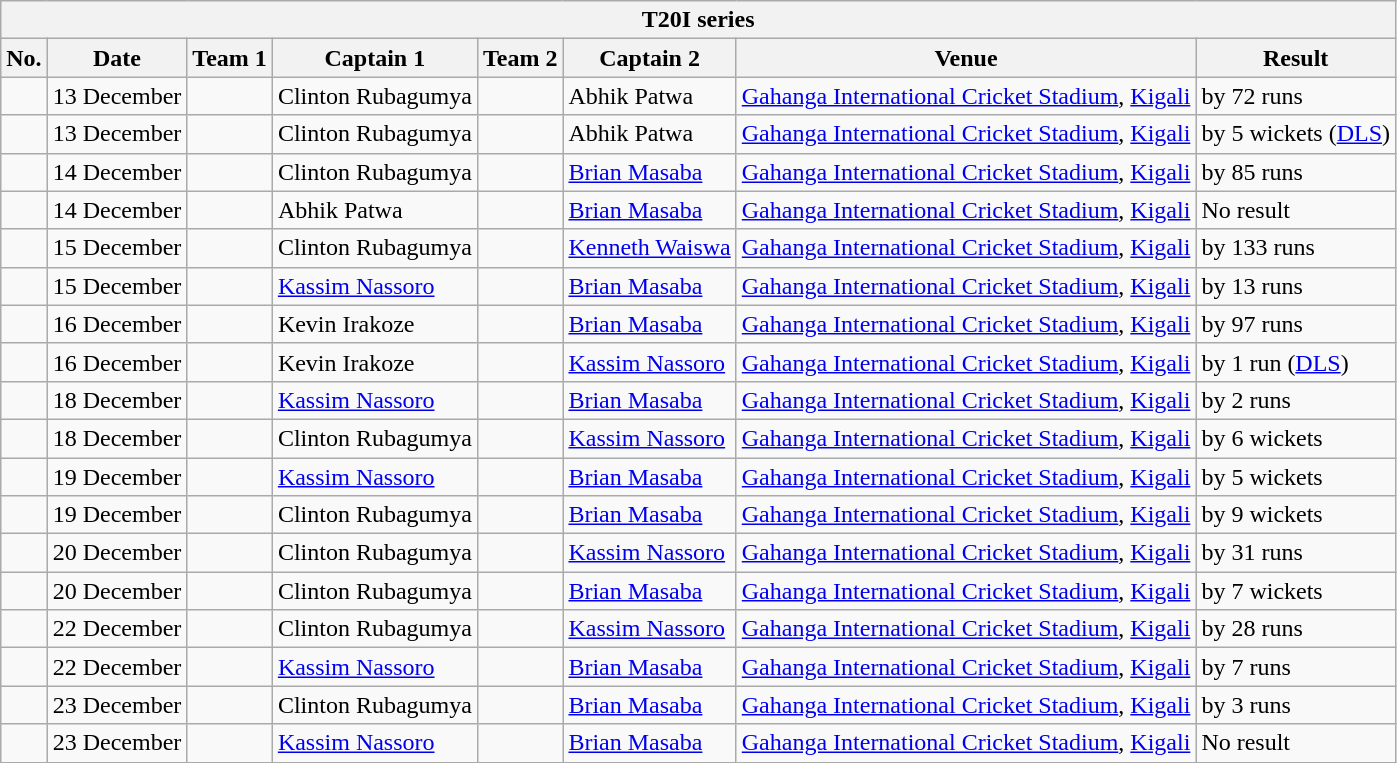<table class="wikitable">
<tr>
<th colspan="8">T20I series</th>
</tr>
<tr>
<th>No.</th>
<th>Date</th>
<th>Team 1</th>
<th>Captain 1</th>
<th>Team 2</th>
<th>Captain 2</th>
<th>Venue</th>
<th>Result</th>
</tr>
<tr>
<td></td>
<td>13 December</td>
<td></td>
<td>Clinton Rubagumya</td>
<td></td>
<td>Abhik Patwa</td>
<td><a href='#'>Gahanga International Cricket Stadium</a>, <a href='#'>Kigali</a></td>
<td> by 72 runs</td>
</tr>
<tr>
<td></td>
<td>13 December</td>
<td></td>
<td>Clinton Rubagumya</td>
<td></td>
<td>Abhik Patwa</td>
<td><a href='#'>Gahanga International Cricket Stadium</a>, <a href='#'>Kigali</a></td>
<td> by 5 wickets (<a href='#'>DLS</a>)</td>
</tr>
<tr>
<td></td>
<td>14 December</td>
<td></td>
<td>Clinton Rubagumya</td>
<td></td>
<td><a href='#'>Brian Masaba</a></td>
<td><a href='#'>Gahanga International Cricket Stadium</a>, <a href='#'>Kigali</a></td>
<td> by 85 runs</td>
</tr>
<tr>
<td></td>
<td>14 December</td>
<td></td>
<td>Abhik Patwa</td>
<td></td>
<td><a href='#'>Brian Masaba</a></td>
<td><a href='#'>Gahanga International Cricket Stadium</a>, <a href='#'>Kigali</a></td>
<td>No result</td>
</tr>
<tr>
<td></td>
<td>15 December</td>
<td></td>
<td>Clinton Rubagumya</td>
<td></td>
<td><a href='#'>Kenneth Waiswa</a></td>
<td><a href='#'>Gahanga International Cricket Stadium</a>, <a href='#'>Kigali</a></td>
<td> by 133 runs</td>
</tr>
<tr>
<td></td>
<td>15 December</td>
<td></td>
<td><a href='#'>Kassim Nassoro</a></td>
<td></td>
<td><a href='#'>Brian Masaba</a></td>
<td><a href='#'>Gahanga International Cricket Stadium</a>, <a href='#'>Kigali</a></td>
<td> by 13 runs</td>
</tr>
<tr>
<td></td>
<td>16 December</td>
<td></td>
<td>Kevin Irakoze</td>
<td></td>
<td><a href='#'>Brian Masaba</a></td>
<td><a href='#'>Gahanga International Cricket Stadium</a>, <a href='#'>Kigali</a></td>
<td> by 97 runs</td>
</tr>
<tr>
<td></td>
<td>16 December</td>
<td></td>
<td>Kevin Irakoze</td>
<td></td>
<td><a href='#'>Kassim Nassoro</a></td>
<td><a href='#'>Gahanga International Cricket Stadium</a>, <a href='#'>Kigali</a></td>
<td> by 1 run (<a href='#'>DLS</a>)</td>
</tr>
<tr>
<td></td>
<td>18 December</td>
<td></td>
<td><a href='#'>Kassim Nassoro</a></td>
<td></td>
<td><a href='#'>Brian Masaba</a></td>
<td><a href='#'>Gahanga International Cricket Stadium</a>, <a href='#'>Kigali</a></td>
<td> by 2 runs</td>
</tr>
<tr>
<td></td>
<td>18 December</td>
<td></td>
<td>Clinton Rubagumya</td>
<td></td>
<td><a href='#'>Kassim Nassoro</a></td>
<td><a href='#'>Gahanga International Cricket Stadium</a>, <a href='#'>Kigali</a></td>
<td> by 6 wickets</td>
</tr>
<tr>
<td></td>
<td>19 December</td>
<td></td>
<td><a href='#'>Kassim Nassoro</a></td>
<td></td>
<td><a href='#'>Brian Masaba</a></td>
<td><a href='#'>Gahanga International Cricket Stadium</a>, <a href='#'>Kigali</a></td>
<td> by 5 wickets</td>
</tr>
<tr>
<td></td>
<td>19 December</td>
<td></td>
<td>Clinton Rubagumya</td>
<td></td>
<td><a href='#'>Brian Masaba</a></td>
<td><a href='#'>Gahanga International Cricket Stadium</a>, <a href='#'>Kigali</a></td>
<td> by 9 wickets</td>
</tr>
<tr>
<td></td>
<td>20 December</td>
<td></td>
<td>Clinton Rubagumya</td>
<td></td>
<td><a href='#'>Kassim Nassoro</a></td>
<td><a href='#'>Gahanga International Cricket Stadium</a>, <a href='#'>Kigali</a></td>
<td> by 31 runs</td>
</tr>
<tr>
<td></td>
<td>20 December</td>
<td></td>
<td>Clinton Rubagumya</td>
<td></td>
<td><a href='#'>Brian Masaba</a></td>
<td><a href='#'>Gahanga International Cricket Stadium</a>, <a href='#'>Kigali</a></td>
<td> by 7 wickets</td>
</tr>
<tr>
<td></td>
<td>22 December</td>
<td></td>
<td>Clinton Rubagumya</td>
<td></td>
<td><a href='#'>Kassim Nassoro</a></td>
<td><a href='#'>Gahanga International Cricket Stadium</a>, <a href='#'>Kigali</a></td>
<td> by 28 runs</td>
</tr>
<tr>
<td></td>
<td>22 December</td>
<td></td>
<td><a href='#'>Kassim Nassoro</a></td>
<td></td>
<td><a href='#'>Brian Masaba</a></td>
<td><a href='#'>Gahanga International Cricket Stadium</a>, <a href='#'>Kigali</a></td>
<td> by 7 runs</td>
</tr>
<tr>
<td></td>
<td>23 December</td>
<td></td>
<td>Clinton Rubagumya</td>
<td></td>
<td><a href='#'>Brian Masaba</a></td>
<td><a href='#'>Gahanga International Cricket Stadium</a>, <a href='#'>Kigali</a></td>
<td> by 3 runs</td>
</tr>
<tr>
<td></td>
<td>23 December</td>
<td></td>
<td><a href='#'>Kassim Nassoro</a></td>
<td></td>
<td><a href='#'>Brian Masaba</a></td>
<td><a href='#'>Gahanga International Cricket Stadium</a>, <a href='#'>Kigali</a></td>
<td>No result</td>
</tr>
</table>
